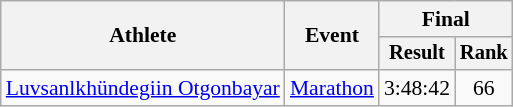<table class=wikitable style="font-size:90%">
<tr>
<th rowspan="2">Athlete</th>
<th rowspan="2">Event</th>
<th colspan="2">Final</th>
</tr>
<tr style="font-size:95%">
<th>Result</th>
<th>Rank</th>
</tr>
<tr align=center>
<td align=left><a href='#'>Luvsanlkhündegiin Otgonbayar</a></td>
<td align=left><a href='#'>Marathon</a></td>
<td>3:48:42</td>
<td>66</td>
</tr>
</table>
